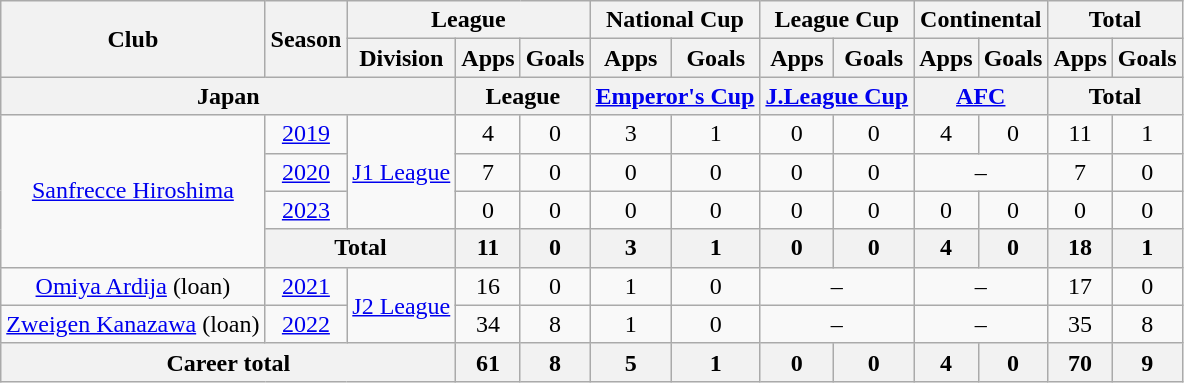<table class="wikitable" style="text-align: center">
<tr>
<th rowspan="2">Club</th>
<th rowspan="2">Season</th>
<th colspan="3">League</th>
<th colspan="2">National Cup</th>
<th colspan="2">League Cup</th>
<th colspan="2">Continental</th>
<th colspan="2">Total</th>
</tr>
<tr>
<th>Division</th>
<th>Apps</th>
<th>Goals</th>
<th>Apps</th>
<th>Goals</th>
<th>Apps</th>
<th>Goals</th>
<th>Apps</th>
<th>Goals</th>
<th>Apps</th>
<th>Goals</th>
</tr>
<tr>
<th colspan=3>Japan</th>
<th colspan=2>League</th>
<th colspan=2><a href='#'>Emperor's Cup</a></th>
<th colspan=2><a href='#'>J.League Cup</a></th>
<th colspan=2><a href='#'>AFC</a></th>
<th colspan=2>Total</th>
</tr>
<tr>
<td rowspan="4"><a href='#'>Sanfrecce Hiroshima</a></td>
<td><a href='#'>2019</a></td>
<td rowspan="3"><a href='#'>J1 League</a></td>
<td>4</td>
<td>0</td>
<td>3</td>
<td>1</td>
<td>0</td>
<td>0</td>
<td>4</td>
<td>0</td>
<td>11</td>
<td>1</td>
</tr>
<tr>
<td><a href='#'>2020</a></td>
<td>7</td>
<td>0</td>
<td>0</td>
<td>0</td>
<td>0</td>
<td>0</td>
<td colspan="2">–</td>
<td>7</td>
<td>0</td>
</tr>
<tr>
<td><a href='#'>2023</a></td>
<td>0</td>
<td>0</td>
<td>0</td>
<td>0</td>
<td>0</td>
<td>0</td>
<td>0</td>
<td>0</td>
<td>0</td>
<td>0</td>
</tr>
<tr>
<th colspan="2">Total</th>
<th>11</th>
<th>0</th>
<th>3</th>
<th>1</th>
<th>0</th>
<th>0</th>
<th>4</th>
<th>0</th>
<th>18</th>
<th>1</th>
</tr>
<tr>
<td><a href='#'>Omiya Ardija</a> (loan)</td>
<td><a href='#'>2021</a></td>
<td rowspan="2"><a href='#'>J2 League</a></td>
<td>16</td>
<td>0</td>
<td>1</td>
<td>0</td>
<td colspan="2">–</td>
<td colspan="2">–</td>
<td>17</td>
<td>0</td>
</tr>
<tr>
<td><a href='#'>Zweigen Kanazawa</a> (loan)</td>
<td><a href='#'>2022</a></td>
<td>34</td>
<td>8</td>
<td>1</td>
<td>0</td>
<td colspan="2">–</td>
<td colspan="2">–</td>
<td>35</td>
<td>8</td>
</tr>
<tr>
<th colspan=3>Career total</th>
<th>61</th>
<th>8</th>
<th>5</th>
<th>1</th>
<th>0</th>
<th>0</th>
<th>4</th>
<th>0</th>
<th>70</th>
<th>9</th>
</tr>
</table>
